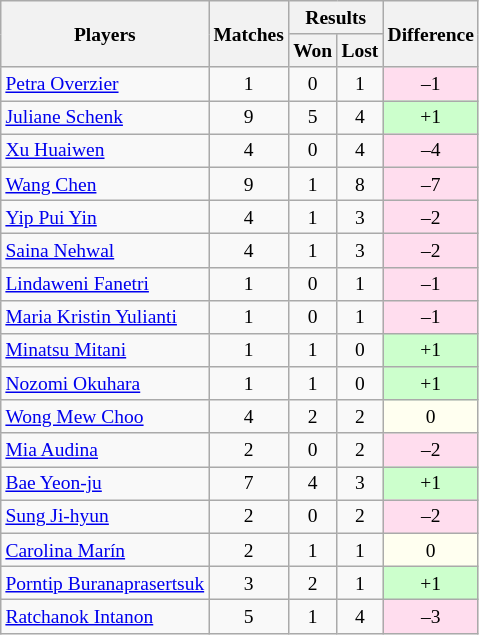<table class=wikitable style="text-align:center; font-size:small">
<tr>
<th rowspan="2">Players</th>
<th rowspan="2">Matches</th>
<th colspan="2">Results</th>
<th rowspan="2">Difference</th>
</tr>
<tr>
<th>Won</th>
<th>Lost</th>
</tr>
<tr>
<td align="left"> <a href='#'>Petra Overzier</a></td>
<td>1</td>
<td>0</td>
<td>1</td>
<td bgcolor="#ffddee">–1</td>
</tr>
<tr>
<td align="left"> <a href='#'>Juliane Schenk</a></td>
<td>9</td>
<td>5</td>
<td>4</td>
<td bgcolor="#ccffcc">+1</td>
</tr>
<tr>
<td align="left"> <a href='#'>Xu Huaiwen</a></td>
<td>4</td>
<td>0</td>
<td>4</td>
<td bgcolor="#ffddee">–4</td>
</tr>
<tr>
<td align="left"> <a href='#'>Wang Chen</a></td>
<td>9</td>
<td>1</td>
<td>8</td>
<td bgcolor="#ffddee">–7</td>
</tr>
<tr>
<td align="left"> <a href='#'>Yip Pui Yin</a></td>
<td>4</td>
<td>1</td>
<td>3</td>
<td bgcolor="#ffddee">–2</td>
</tr>
<tr>
<td align="left"> <a href='#'>Saina Nehwal</a></td>
<td>4</td>
<td>1</td>
<td>3</td>
<td bgcolor="#ffddee">–2</td>
</tr>
<tr>
<td align="left"> <a href='#'>Lindaweni Fanetri</a></td>
<td>1</td>
<td>0</td>
<td>1</td>
<td bgcolor="#ffddee">–1</td>
</tr>
<tr>
<td align="left"> <a href='#'>Maria Kristin Yulianti</a></td>
<td>1</td>
<td>0</td>
<td>1</td>
<td bgcolor="#ffddee">–1</td>
</tr>
<tr>
<td align="left"> <a href='#'>Minatsu Mitani</a></td>
<td>1</td>
<td>1</td>
<td>0</td>
<td bgcolor="#ccffcc">+1</td>
</tr>
<tr>
<td align="left"> <a href='#'>Nozomi Okuhara</a></td>
<td>1</td>
<td>1</td>
<td>0</td>
<td bgcolor="#ccffcc">+1</td>
</tr>
<tr>
<td align="left"> <a href='#'>Wong Mew Choo</a></td>
<td>4</td>
<td>2</td>
<td>2</td>
<td bgcolor="#fffff0">0</td>
</tr>
<tr>
<td align="left"> <a href='#'>Mia Audina</a></td>
<td>2</td>
<td>0</td>
<td>2</td>
<td bgcolor="#ffddee">–2</td>
</tr>
<tr>
<td align="left"> <a href='#'>Bae Yeon-ju</a></td>
<td>7</td>
<td>4</td>
<td>3</td>
<td bgcolor="#ccffcc">+1</td>
</tr>
<tr>
<td align="left"> <a href='#'>Sung Ji-hyun</a></td>
<td>2</td>
<td>0</td>
<td>2</td>
<td bgcolor="#ffddee">–2</td>
</tr>
<tr>
<td align="left"> <a href='#'>Carolina Marín</a></td>
<td>2</td>
<td>1</td>
<td>1</td>
<td bgcolor="#fffff0">0</td>
</tr>
<tr>
<td align="left"> <a href='#'>Porntip Buranaprasertsuk</a></td>
<td>3</td>
<td>2</td>
<td>1</td>
<td bgcolor="#ccffcc">+1</td>
</tr>
<tr>
<td align="left"> <a href='#'>Ratchanok Intanon</a></td>
<td>5</td>
<td>1</td>
<td>4</td>
<td bgcolor="#ffddee">–3</td>
</tr>
</table>
